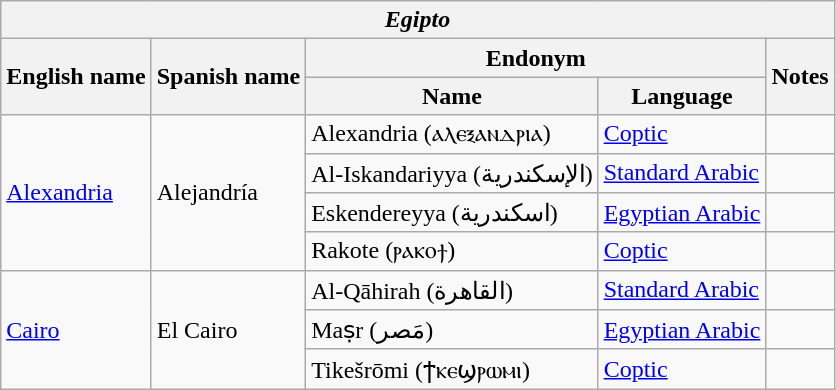<table class="wikitable sortable">
<tr>
<th colspan="5"> <em>Egipto</em></th>
</tr>
<tr>
<th rowspan="2">English name</th>
<th rowspan="2">Spanish name</th>
<th colspan="2">Endonym</th>
<th rowspan="2">Notes</th>
</tr>
<tr>
<th>Name</th>
<th>Language</th>
</tr>
<tr>
<td rowspan="4"><a href='#'>Alexandria</a></td>
<td rowspan="4">Alejandría</td>
<td>Alexandria (ⲁⲗⲉⲝⲁⲛⲇⲣⲓⲁ)</td>
<td><a href='#'>Coptic</a></td>
<td></td>
</tr>
<tr>
<td>Al-Iskandariyya (الإسكندرية)</td>
<td><a href='#'>Standard Arabic</a></td>
<td></td>
</tr>
<tr>
<td>Eskendereyya (اسكندرية)</td>
<td><a href='#'>Egyptian Arabic</a></td>
<td></td>
</tr>
<tr>
<td>Rakote (ⲣⲁⲕⲟϯ)</td>
<td><a href='#'>Coptic</a></td>
<td></td>
</tr>
<tr>
<td rowspan="3"><a href='#'>Cairo</a></td>
<td rowspan="3">El Cairo</td>
<td>Al-Qāhirah (القاهرة‎)</td>
<td><a href='#'>Standard Arabic</a></td>
<td></td>
</tr>
<tr>
<td>Maṣr (مَصر‎)</td>
<td><a href='#'>Egyptian Arabic</a></td>
<td></td>
</tr>
<tr>
<td>Tikešrōmi (ϯⲕⲉϣⲣⲱⲙⲓ)</td>
<td><a href='#'>Coptic</a></td>
<td></td>
</tr>
</table>
